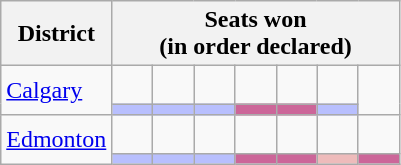<table class="wikitable">
<tr>
<th>District</th>
<th colspan=7>Seats won<br>(in order declared)</th>
</tr>
<tr>
<td rowspan="2"><a href='#'>Calgary</a></td>
<td width=20 > </td>
<td width=20 > </td>
<td width=20 > </td>
<td width=20 > </td>
<td width=20 > </td>
<td width=20 > </td>
<td width=20 rowspan="2" > </td>
</tr>
<tr>
<th scope="col" style="background-color:#B8BFFE;"></th>
<th scope="col" style="background-color:#B8BFFE;"></th>
<th scope="col" style="background-color:#B8BFFE;"></th>
<th scope="col" style="background-color:#CC6699;"></th>
<th scope="col" style="background-color:#CC6699;"></th>
<th scope="col" style="background-color:#B8BFFE;"></th>
</tr>
<tr>
<td rowspan="2"><a href='#'>Edmonton</a></td>
<td> </td>
<td> </td>
<td> </td>
<td> </td>
<td> </td>
<td> </td>
<td> </td>
</tr>
<tr>
<th scope="col" style="background-color:#B8BFFE;"></th>
<th scope="col" style="background-color:#B8BFFE;"></th>
<th scope="col" style="background-color:#B8BFFE;"></th>
<th scope="col" style="background-color:#CC6699;"></th>
<th scope="col" style="background-color:#CC6699;"></th>
<th scope="col" style="background-color:#EEBBBB;"></th>
<th scope="col" style="background-color:#CC6699;"></th>
</tr>
</table>
